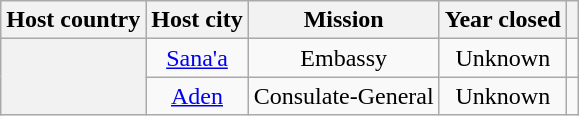<table class="wikitable plainrowheaders" style="text-align:center;">
<tr>
<th scope="col">Host country</th>
<th scope="col">Host city</th>
<th scope="col">Mission</th>
<th scope="col">Year closed</th>
<th scope="col"></th>
</tr>
<tr>
<th scope="row" rowspan="2"></th>
<td><a href='#'>Sana'a</a></td>
<td>Embassy</td>
<td>Unknown</td>
<td></td>
</tr>
<tr>
<td><a href='#'>Aden</a></td>
<td>Consulate-General</td>
<td>Unknown</td>
<td></td>
</tr>
</table>
